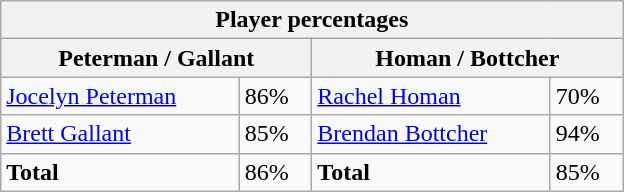<table class="wikitable">
<tr>
<th colspan=4 width=400>Player percentages</th>
</tr>
<tr>
<th colspan=2 width=200 style="white-space:nowrap;"> Peterman / Gallant</th>
<th colspan=2 width=200 style="white-space:nowrap;"> Homan / Bottcher</th>
</tr>
<tr>
<td><a href='#'>Jocelyn Peterman</a></td>
<td>86%</td>
<td><a href='#'>Rachel Homan</a></td>
<td>70%</td>
</tr>
<tr>
<td><a href='#'>Brett Gallant</a></td>
<td>85%</td>
<td><a href='#'>Brendan Bottcher</a></td>
<td>94%</td>
</tr>
<tr>
<td><strong>Total</strong></td>
<td>86%</td>
<td><strong>Total</strong></td>
<td>85%</td>
</tr>
</table>
